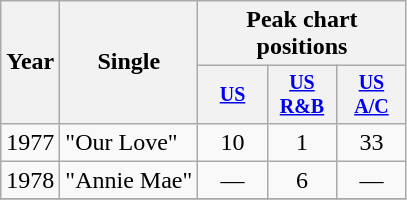<table class="wikitable" style="text-align:center;">
<tr>
<th rowspan="2">Year</th>
<th rowspan="2">Single</th>
<th colspan="3">Peak chart positions</th>
</tr>
<tr style="font-size:smaller;">
<th width="40"><a href='#'>US</a><br></th>
<th width="40"><a href='#'>US<br>R&B</a><br></th>
<th width="40"><a href='#'>US<br>A/C</a><br></th>
</tr>
<tr>
<td rowspan="1">1977</td>
<td align="left">"Our Love"</td>
<td>10</td>
<td>1</td>
<td>33</td>
</tr>
<tr>
<td rowspan="1">1978</td>
<td align="left">"Annie Mae"</td>
<td>—</td>
<td>6</td>
<td>—</td>
</tr>
<tr>
</tr>
</table>
